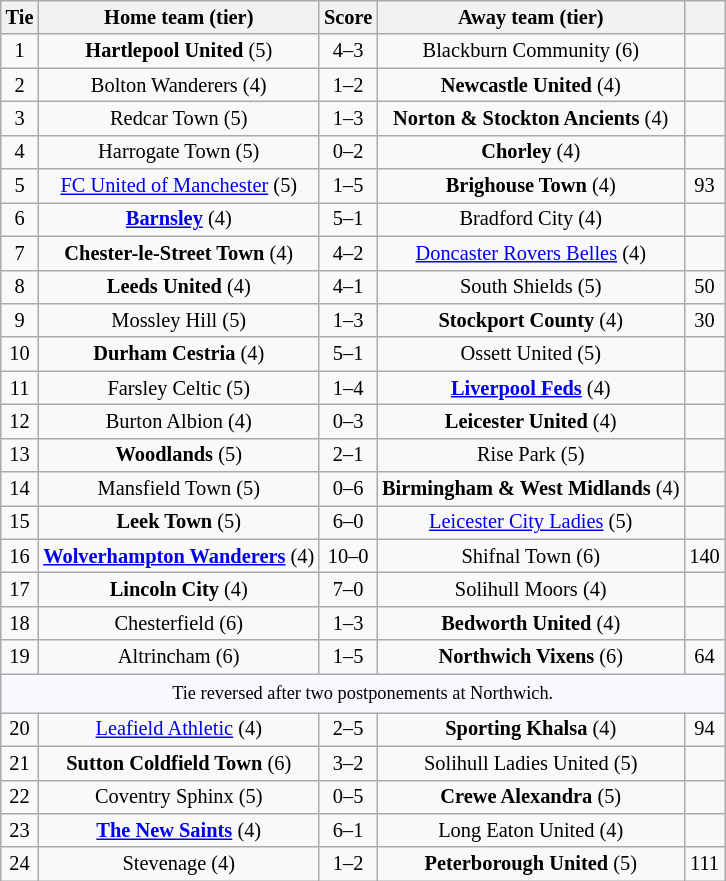<table class="wikitable" style="text-align:center; font-size:85%">
<tr>
<th>Tie</th>
<th>Home team (tier)</th>
<th>Score</th>
<th>Away team (tier)</th>
<th></th>
</tr>
<tr>
<td>1</td>
<td><strong>Hartlepool United</strong> (5)</td>
<td>4–3</td>
<td>Blackburn Community (6)</td>
<td></td>
</tr>
<tr>
<td>2</td>
<td>Bolton Wanderers (4)</td>
<td>1–2</td>
<td><strong>Newcastle United</strong> (4)</td>
<td></td>
</tr>
<tr>
<td>3</td>
<td>Redcar Town (5)</td>
<td>1–3</td>
<td><strong>Norton & Stockton Ancients</strong> (4)</td>
<td></td>
</tr>
<tr>
<td>4</td>
<td>Harrogate Town (5)</td>
<td>0–2</td>
<td><strong>Chorley</strong> (4)</td>
<td></td>
</tr>
<tr>
<td>5</td>
<td><a href='#'>FC United of Manchester</a> (5)</td>
<td>1–5</td>
<td><strong>Brighouse Town</strong> (4)</td>
<td>93</td>
</tr>
<tr>
<td>6</td>
<td><strong><a href='#'>Barnsley</a></strong> (4)</td>
<td>5–1</td>
<td>Bradford City (4)</td>
<td></td>
</tr>
<tr>
<td>7</td>
<td><strong>Chester-le-Street Town</strong> (4)</td>
<td>4–2</td>
<td><a href='#'>Doncaster Rovers Belles</a> (4)</td>
<td></td>
</tr>
<tr>
<td>8</td>
<td><strong>Leeds United</strong> (4)</td>
<td>4–1</td>
<td>South Shields (5)</td>
<td>50</td>
</tr>
<tr>
<td>9</td>
<td>Mossley Hill (5)</td>
<td>1–3</td>
<td><strong>Stockport County</strong> (4)</td>
<td>30</td>
</tr>
<tr>
<td>10</td>
<td><strong>Durham Cestria</strong> (4)</td>
<td>5–1</td>
<td>Ossett United (5)</td>
<td></td>
</tr>
<tr>
<td>11</td>
<td>Farsley Celtic (5)</td>
<td>1–4</td>
<td><strong><a href='#'>Liverpool Feds</a></strong> (4)</td>
<td></td>
</tr>
<tr>
<td>12</td>
<td>Burton Albion (4)</td>
<td>0–3</td>
<td><strong>Leicester United</strong> (4)</td>
<td></td>
</tr>
<tr>
<td>13</td>
<td><strong>Woodlands</strong> (5)</td>
<td>2–1</td>
<td>Rise Park (5)</td>
<td></td>
</tr>
<tr>
<td>14</td>
<td>Mansfield Town (5)</td>
<td>0–6</td>
<td><strong>Birmingham & West Midlands</strong> (4)</td>
<td></td>
</tr>
<tr>
<td>15</td>
<td><strong>Leek Town</strong> (5)</td>
<td>6–0</td>
<td><a href='#'>Leicester City Ladies</a> (5)</td>
<td></td>
</tr>
<tr>
<td>16</td>
<td><strong><a href='#'>Wolverhampton Wanderers</a></strong> (4)</td>
<td>10–0</td>
<td>Shifnal Town (6)</td>
<td>140</td>
</tr>
<tr>
<td>17</td>
<td><strong>Lincoln City</strong> (4)</td>
<td>7–0</td>
<td>Solihull Moors (4)</td>
<td></td>
</tr>
<tr>
<td>18</td>
<td>Chesterfield (6)</td>
<td>1–3</td>
<td><strong>Bedworth United</strong> (4)</td>
<td></td>
</tr>
<tr>
<td>19</td>
<td>Altrincham (6)</td>
<td>1–5</td>
<td><strong>Northwich Vixens</strong> (6)</td>
<td>64</td>
</tr>
<tr>
<td colspan="5" style="background:GhostWhite; height:20px; text-align:center; font-size:90%">Tie reversed after two postponements at Northwich.</td>
</tr>
<tr>
<td>20</td>
<td><a href='#'>Leafield Athletic</a> (4)</td>
<td>2–5</td>
<td><strong>Sporting Khalsa</strong> (4)</td>
<td>94</td>
</tr>
<tr>
<td>21</td>
<td><strong>Sutton Coldfield Town</strong> (6)</td>
<td>3–2</td>
<td>Solihull Ladies United (5)</td>
<td></td>
</tr>
<tr>
<td>22</td>
<td>Coventry Sphinx (5)</td>
<td>0–5</td>
<td><strong>Crewe Alexandra</strong> (5)</td>
<td></td>
</tr>
<tr>
<td>23</td>
<td><strong><a href='#'>The New Saints</a></strong> (4)</td>
<td>6–1</td>
<td>Long Eaton United (4)</td>
<td></td>
</tr>
<tr>
<td>24</td>
<td>Stevenage (4)</td>
<td>1–2</td>
<td><strong>Peterborough United</strong> (5)</td>
<td>111</td>
</tr>
</table>
